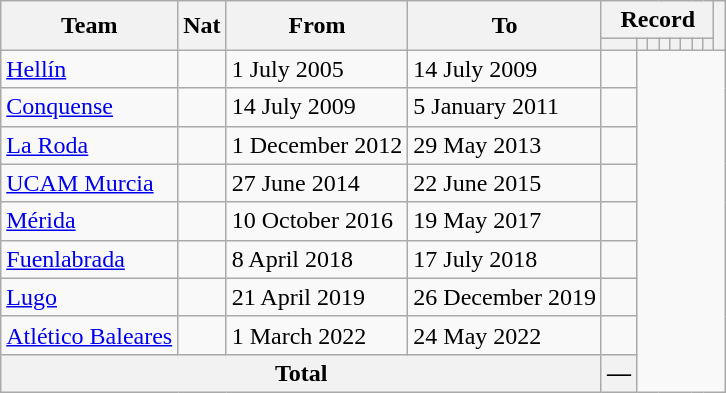<table class="wikitable" style="text-align: center">
<tr>
<th rowspan="2">Team</th>
<th rowspan="2">Nat</th>
<th rowspan="2">From</th>
<th rowspan="2">To</th>
<th colspan="8">Record</th>
<th rowspan=2></th>
</tr>
<tr>
<th></th>
<th></th>
<th></th>
<th></th>
<th></th>
<th></th>
<th></th>
<th></th>
</tr>
<tr>
<td align=left><a href='#'>Hellín</a></td>
<td></td>
<td align=left>1 July 2005</td>
<td align=left>14 July 2009<br></td>
<td></td>
</tr>
<tr>
<td align=left><a href='#'>Conquense</a></td>
<td></td>
<td align=left>14 July 2009</td>
<td align=left>5 January 2011<br></td>
<td></td>
</tr>
<tr>
<td align=left><a href='#'>La Roda</a></td>
<td></td>
<td align=left>1 December 2012</td>
<td align=left>29 May 2013<br></td>
<td></td>
</tr>
<tr>
<td align=left><a href='#'>UCAM Murcia</a></td>
<td></td>
<td align=left>27 June 2014</td>
<td align=left>22 June 2015<br></td>
<td></td>
</tr>
<tr>
<td align=left><a href='#'>Mérida</a></td>
<td></td>
<td align=left>10 October 2016</td>
<td align=left>19 May 2017<br></td>
<td></td>
</tr>
<tr>
<td align=left><a href='#'>Fuenlabrada</a></td>
<td></td>
<td align=left>8 April 2018</td>
<td align=left>17 July 2018<br></td>
<td></td>
</tr>
<tr>
<td align=left><a href='#'>Lugo</a></td>
<td></td>
<td align=left>21 April 2019</td>
<td align=left>26 December 2019<br></td>
<td></td>
</tr>
<tr>
<td align=left><a href='#'>Atlético Baleares</a></td>
<td></td>
<td align=left>1 March 2022</td>
<td align=left>24 May 2022<br></td>
<td></td>
</tr>
<tr>
<th colspan="4">Total<br></th>
<th>—</th>
</tr>
</table>
